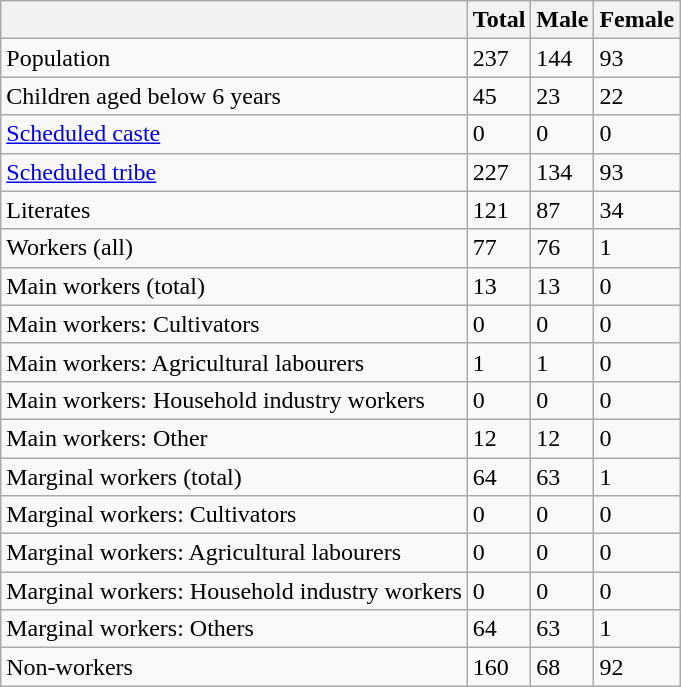<table class="wikitable sortable">
<tr>
<th></th>
<th>Total</th>
<th>Male</th>
<th>Female</th>
</tr>
<tr>
<td>Population</td>
<td>237</td>
<td>144</td>
<td>93</td>
</tr>
<tr>
<td>Children aged below 6 years</td>
<td>45</td>
<td>23</td>
<td>22</td>
</tr>
<tr>
<td><a href='#'>Scheduled caste</a></td>
<td>0</td>
<td>0</td>
<td>0</td>
</tr>
<tr>
<td><a href='#'>Scheduled tribe</a></td>
<td>227</td>
<td>134</td>
<td>93</td>
</tr>
<tr>
<td>Literates</td>
<td>121</td>
<td>87</td>
<td>34</td>
</tr>
<tr>
<td>Workers (all)</td>
<td>77</td>
<td>76</td>
<td>1</td>
</tr>
<tr>
<td>Main workers (total)</td>
<td>13</td>
<td>13</td>
<td>0</td>
</tr>
<tr>
<td>Main workers: Cultivators</td>
<td>0</td>
<td>0</td>
<td>0</td>
</tr>
<tr>
<td>Main workers: Agricultural labourers</td>
<td>1</td>
<td>1</td>
<td>0</td>
</tr>
<tr>
<td>Main workers: Household industry workers</td>
<td>0</td>
<td>0</td>
<td>0</td>
</tr>
<tr>
<td>Main workers: Other</td>
<td>12</td>
<td>12</td>
<td>0</td>
</tr>
<tr>
<td>Marginal workers (total)</td>
<td>64</td>
<td>63</td>
<td>1</td>
</tr>
<tr>
<td>Marginal workers: Cultivators</td>
<td>0</td>
<td>0</td>
<td>0</td>
</tr>
<tr>
<td>Marginal workers: Agricultural labourers</td>
<td>0</td>
<td>0</td>
<td>0</td>
</tr>
<tr>
<td>Marginal workers: Household industry workers</td>
<td>0</td>
<td>0</td>
<td>0</td>
</tr>
<tr>
<td>Marginal workers: Others</td>
<td>64</td>
<td>63</td>
<td>1</td>
</tr>
<tr>
<td>Non-workers</td>
<td>160</td>
<td>68</td>
<td>92</td>
</tr>
</table>
